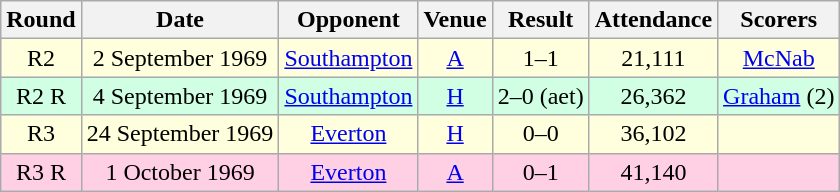<table class="wikitable sortable" style="font-size:100%; text-align:center">
<tr>
<th>Round</th>
<th>Date</th>
<th>Opponent</th>
<th>Venue</th>
<th>Result</th>
<th>Attendance</th>
<th>Scorers</th>
</tr>
<tr style="background-color: #ffffdd;">
<td>R2</td>
<td>2 September 1969</td>
<td><a href='#'>Southampton</a></td>
<td><a href='#'>A</a></td>
<td>1–1</td>
<td>21,111</td>
<td><a href='#'>McNab</a></td>
</tr>
<tr style="background-color: #d0ffe3;">
<td>R2 R</td>
<td>4 September 1969</td>
<td><a href='#'>Southampton</a></td>
<td><a href='#'>H</a></td>
<td>2–0 (aet)</td>
<td>26,362</td>
<td><a href='#'>Graham</a> (2)</td>
</tr>
<tr style="background-color: #ffffdd;">
<td>R3</td>
<td>24 September 1969</td>
<td><a href='#'>Everton</a></td>
<td><a href='#'>H</a></td>
<td>0–0</td>
<td>36,102</td>
<td></td>
</tr>
<tr style="background-color: #ffd0e3;">
<td>R3 R</td>
<td>1 October 1969</td>
<td><a href='#'>Everton</a></td>
<td><a href='#'>A</a></td>
<td>0–1</td>
<td>41,140</td>
<td></td>
</tr>
</table>
